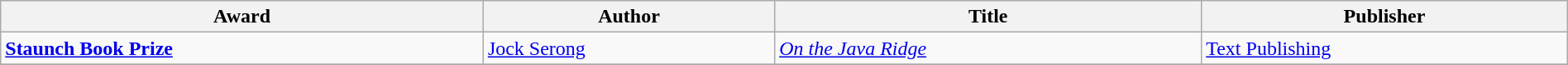<table class="wikitable" width=100%>
<tr>
<th>Award</th>
<th>Author</th>
<th>Title</th>
<th>Publisher</th>
</tr>
<tr>
<td><strong><a href='#'>Staunch Book Prize</a></strong></td>
<td><a href='#'>Jock Serong</a></td>
<td><em><a href='#'>On the Java Ridge</a></em></td>
<td><a href='#'>Text Publishing</a></td>
</tr>
<tr>
</tr>
</table>
